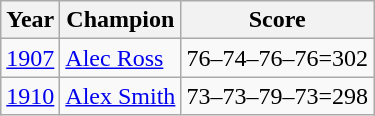<table class="wikitable">
<tr>
<th>Year</th>
<th>Champion</th>
<th>Score</th>
</tr>
<tr>
<td><a href='#'>1907</a></td>
<td> <a href='#'>Alec Ross</a></td>
<td>76–74–76–76=302</td>
</tr>
<tr>
<td><a href='#'>1910</a></td>
<td> <a href='#'>Alex Smith</a></td>
<td>73–73–79–73=298</td>
</tr>
</table>
